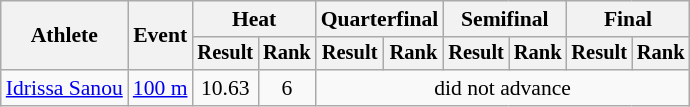<table class=wikitable style="font-size:90%">
<tr>
<th rowspan="2">Athlete</th>
<th rowspan="2">Event</th>
<th colspan="2">Heat</th>
<th colspan="2">Quarterfinal</th>
<th colspan="2">Semifinal</th>
<th colspan="2">Final</th>
</tr>
<tr style="font-size:95%">
<th>Result</th>
<th>Rank</th>
<th>Result</th>
<th>Rank</th>
<th>Result</th>
<th>Rank</th>
<th>Result</th>
<th>Rank</th>
</tr>
<tr align=center>
<td align=left><a href='#'>Idrissa Sanou</a></td>
<td align=left><a href='#'>100 m</a></td>
<td>10.63</td>
<td>6</td>
<td colspan=6>did not advance</td>
</tr>
</table>
